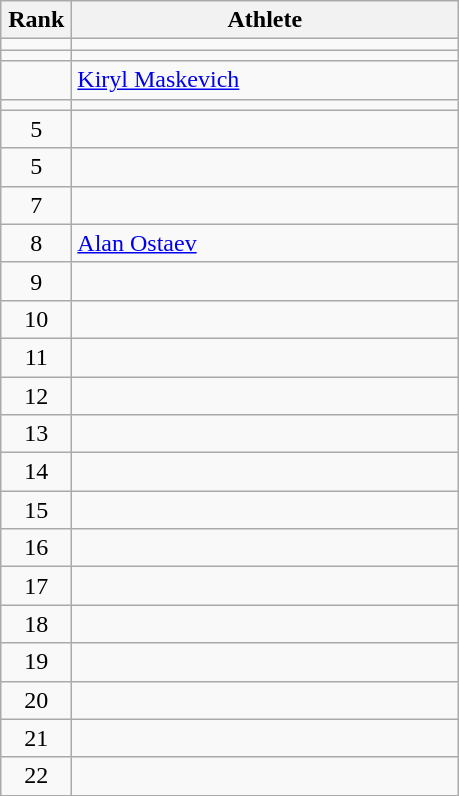<table class="wikitable" style="text-align: center;">
<tr>
<th width=40>Rank</th>
<th width=250>Athlete</th>
</tr>
<tr>
<td></td>
<td align="left"></td>
</tr>
<tr>
<td></td>
<td align="left"></td>
</tr>
<tr>
<td></td>
<td align="left"> <a href='#'>Kiryl Maskevich</a> </td>
</tr>
<tr>
<td></td>
<td align="left"></td>
</tr>
<tr>
<td>5</td>
<td align="left"></td>
</tr>
<tr>
<td>5</td>
<td align="left"></td>
</tr>
<tr>
<td>7</td>
<td align="left"></td>
</tr>
<tr>
<td>8</td>
<td align="left"> <a href='#'>Alan Ostaev</a> </td>
</tr>
<tr>
<td>9</td>
<td align="left"></td>
</tr>
<tr>
<td>10</td>
<td align="left"></td>
</tr>
<tr>
<td>11</td>
<td align="left"></td>
</tr>
<tr>
<td>12</td>
<td align="left"></td>
</tr>
<tr>
<td>13</td>
<td align="left"></td>
</tr>
<tr>
<td>14</td>
<td align="left"></td>
</tr>
<tr>
<td>15</td>
<td align="left"></td>
</tr>
<tr>
<td>16</td>
<td align="left"></td>
</tr>
<tr>
<td>17</td>
<td align="left"></td>
</tr>
<tr>
<td>18</td>
<td align="left"></td>
</tr>
<tr>
<td>19</td>
<td align="left"></td>
</tr>
<tr>
<td>20</td>
<td align="left"></td>
</tr>
<tr>
<td>21</td>
<td align="left"></td>
</tr>
<tr>
<td>22</td>
<td align="left"></td>
</tr>
</table>
